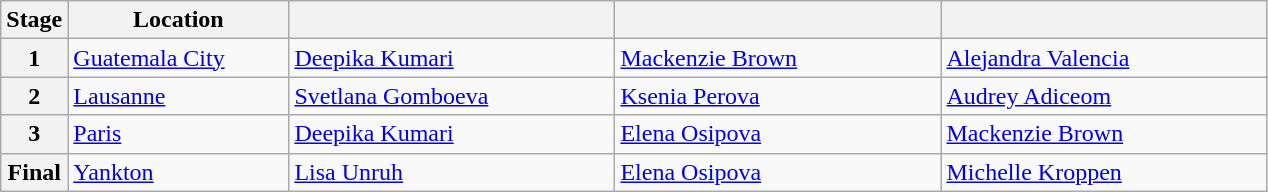<table class="wikitable">
<tr>
<th>Stage</th>
<th width=140>Location</th>
<th width=210></th>
<th width=210></th>
<th width=210></th>
</tr>
<tr>
<th>1</th>
<td> <a href='#'>Guatemala City</a></td>
<td> <a href='#'>Deepika Kumari</a></td>
<td> <a href='#'>Mackenzie Brown</a></td>
<td> <a href='#'>Alejandra Valencia</a></td>
</tr>
<tr>
<th>2</th>
<td> <a href='#'>Lausanne</a></td>
<td> <a href='#'>Svetlana Gomboeva</a></td>
<td> <a href='#'>Ksenia Perova</a></td>
<td> <a href='#'>Audrey Adiceom</a></td>
</tr>
<tr>
<th>3</th>
<td> <a href='#'>Paris</a></td>
<td> <a href='#'>Deepika Kumari</a></td>
<td> <a href='#'>Elena Osipova</a></td>
<td> <a href='#'>Mackenzie Brown</a></td>
</tr>
<tr>
<th>Final</th>
<td> <a href='#'>Yankton</a></td>
<td> <a href='#'>Lisa Unruh</a></td>
<td> <a href='#'>Elena Osipova</a></td>
<td> <a href='#'>Michelle Kroppen</a></td>
</tr>
</table>
